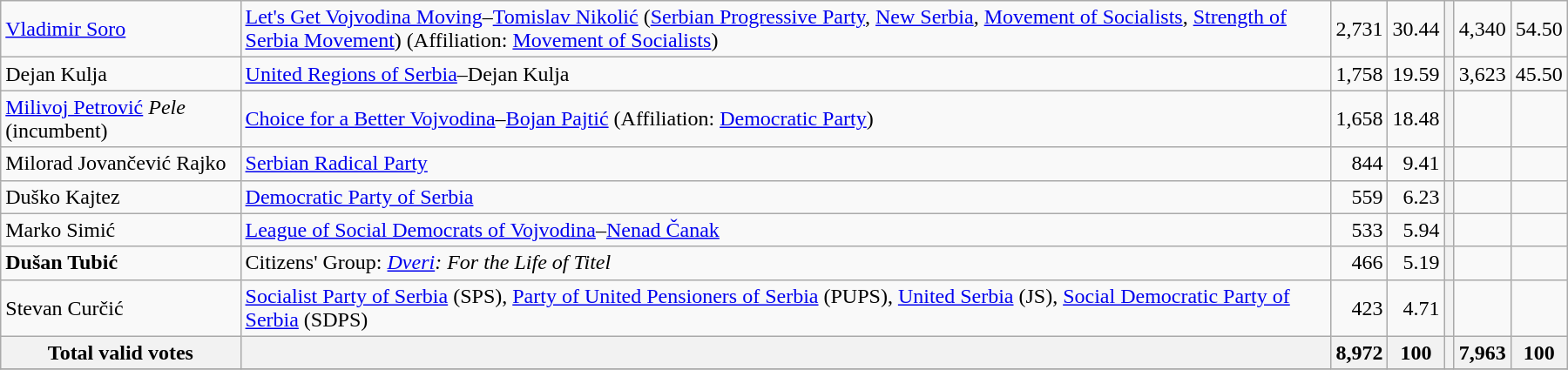<table style="width:1200px;" class="wikitable">
<tr>
<td align="left"><a href='#'>Vladimir Soro</a></td>
<td align="left"><a href='#'>Let's Get Vojvodina Moving</a>–<a href='#'>Tomislav Nikolić</a> (<a href='#'>Serbian Progressive Party</a>, <a href='#'>New Serbia</a>, <a href='#'>Movement of Socialists</a>, <a href='#'>Strength of Serbia Movement</a>) (Affiliation: <a href='#'>Movement of Socialists</a>)</td>
<td align="right">2,731</td>
<td align="right">30.44</td>
<th align="left"></th>
<td align="right">4,340</td>
<td align="right">54.50</td>
</tr>
<tr>
<td align="left">Dejan Kulja</td>
<td align="left"><a href='#'>United Regions of Serbia</a>–Dejan Kulja</td>
<td align="right">1,758</td>
<td align="right">19.59</td>
<th align="left"></th>
<td align="right">3,623</td>
<td align="right">45.50</td>
</tr>
<tr>
<td align="left"><a href='#'>Milivoj Petrović</a> <em>Pele</em> (incumbent)</td>
<td align="left"><a href='#'>Choice for a Better Vojvodina</a>–<a href='#'>Bojan Pajtić</a> (Affiliation: <a href='#'>Democratic Party</a>)</td>
<td align="right">1,658</td>
<td align="right">18.48</td>
<th align="left"></th>
<td align="right"></td>
<td align="right"></td>
</tr>
<tr>
<td align="left">Milorad Jovančević Rajko</td>
<td align="left"><a href='#'>Serbian Radical Party</a></td>
<td align="right">844</td>
<td align="right">9.41</td>
<th align="left"></th>
<td align="right"></td>
<td align="right"></td>
</tr>
<tr>
<td align="left">Duško Kajtez</td>
<td align="left"><a href='#'>Democratic Party of Serbia</a></td>
<td align="right">559</td>
<td align="right">6.23</td>
<th align="left"></th>
<td align="right"></td>
<td align="right"></td>
</tr>
<tr>
<td align="left">Marko Simić</td>
<td align="left"><a href='#'>League of Social Democrats of Vojvodina</a>–<a href='#'>Nenad Čanak</a></td>
<td align="right">533</td>
<td align="right">5.94</td>
<th align="left"></th>
<td align="right"></td>
<td align="right"></td>
</tr>
<tr>
<td align="left"><strong>Dušan Tubić</strong></td>
<td align="left">Citizens' Group: <em><a href='#'>Dveri</a>: For the Life of Titel</em></td>
<td align="right">466</td>
<td align="right">5.19</td>
<th align="left"></th>
<td align="right"></td>
<td align="right"></td>
</tr>
<tr>
<td align="left">Stevan Curčić</td>
<td align="left"><a href='#'>Socialist Party of Serbia</a> (SPS), <a href='#'>Party of United Pensioners of Serbia</a> (PUPS), <a href='#'>United Serbia</a> (JS), <a href='#'>Social Democratic Party of Serbia</a> (SDPS)</td>
<td align="right">423</td>
<td align="right">4.71</td>
<th align="left"></th>
<td align="right"></td>
<td align="right"></td>
</tr>
<tr>
<th align="left">Total valid votes</th>
<th align="left"></th>
<th align="right">8,972</th>
<th align="right">100</th>
<th align="left"></th>
<th align="right">7,963</th>
<th align="right">100</th>
</tr>
<tr>
</tr>
</table>
